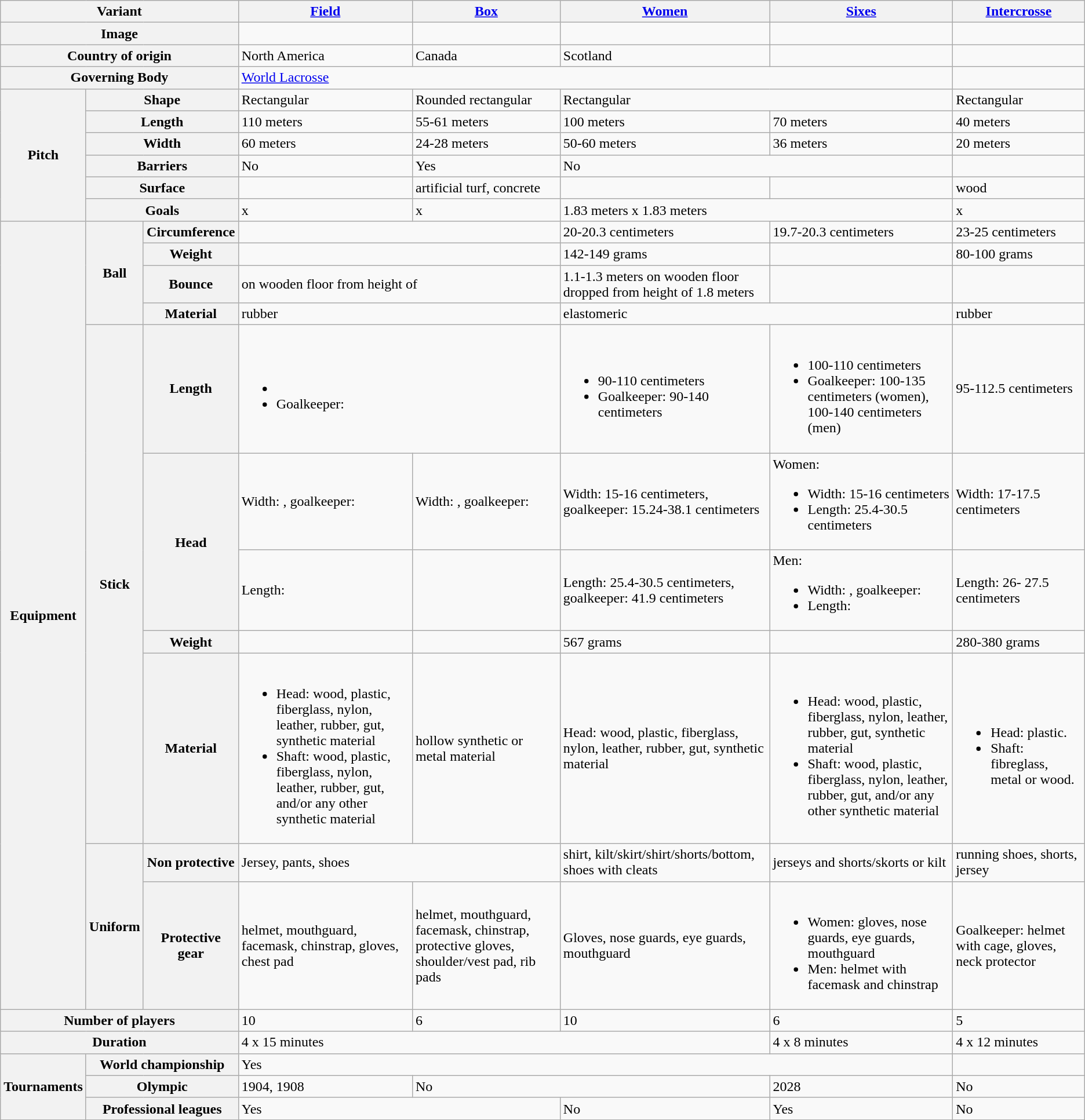<table class="wikitable">
<tr>
<th colspan="3">Variant</th>
<th><a href='#'>Field</a></th>
<th><a href='#'>Box</a></th>
<th><a href='#'>Women</a></th>
<th><a href='#'>Sixes</a></th>
<th><a href='#'>Intercrosse</a></th>
</tr>
<tr>
<th colspan="3">Image</th>
<td></td>
<td></td>
<td></td>
<td></td>
<td></td>
</tr>
<tr>
<th colspan="3">Country of origin</th>
<td>North America</td>
<td>Canada</td>
<td>Scotland</td>
<td></td>
<td></td>
</tr>
<tr>
<th colspan="3">Governing Body</th>
<td colspan="4"><a href='#'>World Lacrosse</a></td>
<td></td>
</tr>
<tr>
<th rowspan="6">Pitch</th>
<th colspan="2">Shape</th>
<td>Rectangular</td>
<td>Rounded rectangular</td>
<td colspan="2">Rectangular</td>
<td>Rectangular</td>
</tr>
<tr>
<th colspan="2">Length</th>
<td>110 meters</td>
<td>55-61 meters</td>
<td>100 meters</td>
<td>70 meters</td>
<td>40 meters</td>
</tr>
<tr>
<th colspan="2">Width</th>
<td>60 meters</td>
<td>24-28 meters</td>
<td>50-60 meters</td>
<td>36 meters</td>
<td>20 meters</td>
</tr>
<tr>
<th colspan="2">Barriers</th>
<td>No</td>
<td>Yes</td>
<td colspan="2">No</td>
<td></td>
</tr>
<tr>
<th colspan="2">Surface</th>
<td></td>
<td>artificial turf, concrete</td>
<td></td>
<td></td>
<td>wood</td>
</tr>
<tr>
<th colspan="2">Goals</th>
<td> x </td>
<td> x </td>
<td colspan="2">1.83 meters x 1.83 meters</td>
<td> x </td>
</tr>
<tr>
<th rowspan="11">Equipment</th>
<th rowspan="4">Ball</th>
<th>Circumference</th>
<td colspan="2"></td>
<td>20-20.3 centimeters</td>
<td>19.7-20.3 centimeters</td>
<td>23-25 centimeters</td>
</tr>
<tr>
<th>Weight</th>
<td colspan="2"></td>
<td>142-149 grams</td>
<td></td>
<td>80-100 grams</td>
</tr>
<tr>
<th>Bounce</th>
<td colspan="2"> on wooden floor from height of </td>
<td>1.1-1.3 meters on wooden floor dropped from height of 1.8 meters</td>
<td></td>
<td></td>
</tr>
<tr>
<th>Material</th>
<td colspan="2">rubber</td>
<td colspan="2">elastomeric</td>
<td>rubber</td>
</tr>
<tr>
<th rowspan="5">Stick</th>
<th>Length</th>
<td colspan="2"><br><ul><li></li><li>Goalkeeper: </li></ul></td>
<td><br><ul><li>90-110 centimeters</li><li>Goalkeeper: 90-140 centimeters</li></ul></td>
<td><br><ul><li>100-110 centimeters</li><li>Goalkeeper: 100-135 centimeters (women), 100-140 centimeters (men)</li></ul></td>
<td>95-112.5 centimeters</td>
</tr>
<tr>
<th rowspan="2">Head</th>
<td>Width: , goalkeeper: </td>
<td>Width: , goalkeeper: </td>
<td>Width: 15-16 centimeters, goalkeeper: 15.24-38.1 centimeters</td>
<td>Women:<br><ul><li>Width: 15-16 centimeters</li><li>Length: 25.4-30.5 centimeters</li></ul></td>
<td>Width: 17-17.5 centimeters</td>
</tr>
<tr>
<td>Length: </td>
<td></td>
<td>Length: 25.4-30.5 centimeters, goalkeeper: 41.9 centimeters</td>
<td>Men:<br><ul><li>Width: , goalkeeper: </li><li>Length: </li></ul></td>
<td>Length: 26- 27.5 centimeters</td>
</tr>
<tr>
<th>Weight</th>
<td></td>
<td></td>
<td>567 grams</td>
<td></td>
<td>280-380 grams</td>
</tr>
<tr>
<th>Material</th>
<td><br><ul><li>Head: wood, plastic, fiberglass, nylon, leather, rubber, gut, synthetic material</li><li>Shaft: wood, plastic, fiberglass, nylon, leather, rubber, gut, and/or any other synthetic material</li></ul></td>
<td>hollow synthetic or metal material</td>
<td>Head: wood, plastic, fiberglass, nylon, leather, rubber, gut, synthetic material</td>
<td><br><ul><li>Head: wood, plastic, fiberglass, nylon, leather, rubber, gut, synthetic material</li><li>Shaft: wood, plastic, fiberglass, nylon, leather, rubber, gut, and/or any other synthetic material</li></ul></td>
<td><br><ul><li>Head: plastic.</li><li>Shaft: fibreglass, metal or wood.</li></ul></td>
</tr>
<tr>
<th rowspan="2">Uniform</th>
<th>Non protective</th>
<td colspan="2">Jersey, pants, shoes</td>
<td>shirt, kilt/skirt/shirt/shorts/bottom, shoes with cleats</td>
<td>jerseys and shorts/skorts or kilt</td>
<td>running shoes, shorts, jersey</td>
</tr>
<tr>
<th>Protective gear</th>
<td>helmet, mouthguard, facemask, chinstrap, gloves, chest pad</td>
<td>helmet, mouthguard, facemask, chinstrap, protective gloves, shoulder/vest pad, rib pads</td>
<td>Gloves, nose guards, eye guards, mouthguard</td>
<td><br><ul><li>Women: gloves, nose guards, eye guards, mouthguard</li><li>Men: helmet with facemask and chinstrap</li></ul></td>
<td>Goalkeeper: helmet with cage, gloves, neck protector</td>
</tr>
<tr>
<th colspan="3">Number of players</th>
<td>10</td>
<td>6</td>
<td>10</td>
<td>6</td>
<td>5</td>
</tr>
<tr>
<th colspan="3">Duration</th>
<td colspan="3">4 x 15 minutes</td>
<td>4 x 8 minutes</td>
<td>4 x 12 minutes</td>
</tr>
<tr>
<th rowspan="3">Tournaments</th>
<th colspan="2">World championship</th>
<td colspan="4">Yes</td>
<td></td>
</tr>
<tr>
<th colspan="2">Olympic</th>
<td>1904, 1908</td>
<td colspan="2">No</td>
<td>2028</td>
<td>No</td>
</tr>
<tr>
<th colspan="2">Professional leagues</th>
<td colspan="2">Yes</td>
<td>No</td>
<td>Yes</td>
<td>No</td>
</tr>
</table>
